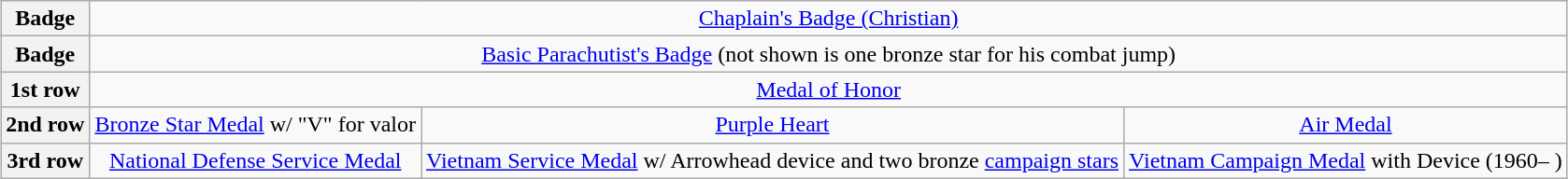<table class="wikitable" style="margin:1em auto; text-align:center;">
<tr>
<th>Badge</th>
<td colspan="3"><a href='#'>Chaplain's Badge (Christian)</a></td>
</tr>
<tr>
<th>Badge</th>
<td colspan="3"><a href='#'>Basic Parachutist's Badge</a> (not shown is one bronze star for his combat jump)</td>
</tr>
<tr>
<th>1st row</th>
<td colspan="3"><a href='#'>Medal of Honor</a></td>
</tr>
<tr>
<th>2nd row</th>
<td><a href='#'>Bronze Star Medal</a> w/ "V" for valor</td>
<td><a href='#'>Purple Heart</a></td>
<td><a href='#'>Air Medal</a></td>
</tr>
<tr>
<th>3rd row</th>
<td><a href='#'>National Defense Service Medal</a></td>
<td><a href='#'>Vietnam Service Medal</a> w/ Arrowhead device and two bronze <a href='#'>campaign stars</a></td>
<td><a href='#'>Vietnam Campaign Medal</a> with Device (1960– )</td>
</tr>
</table>
